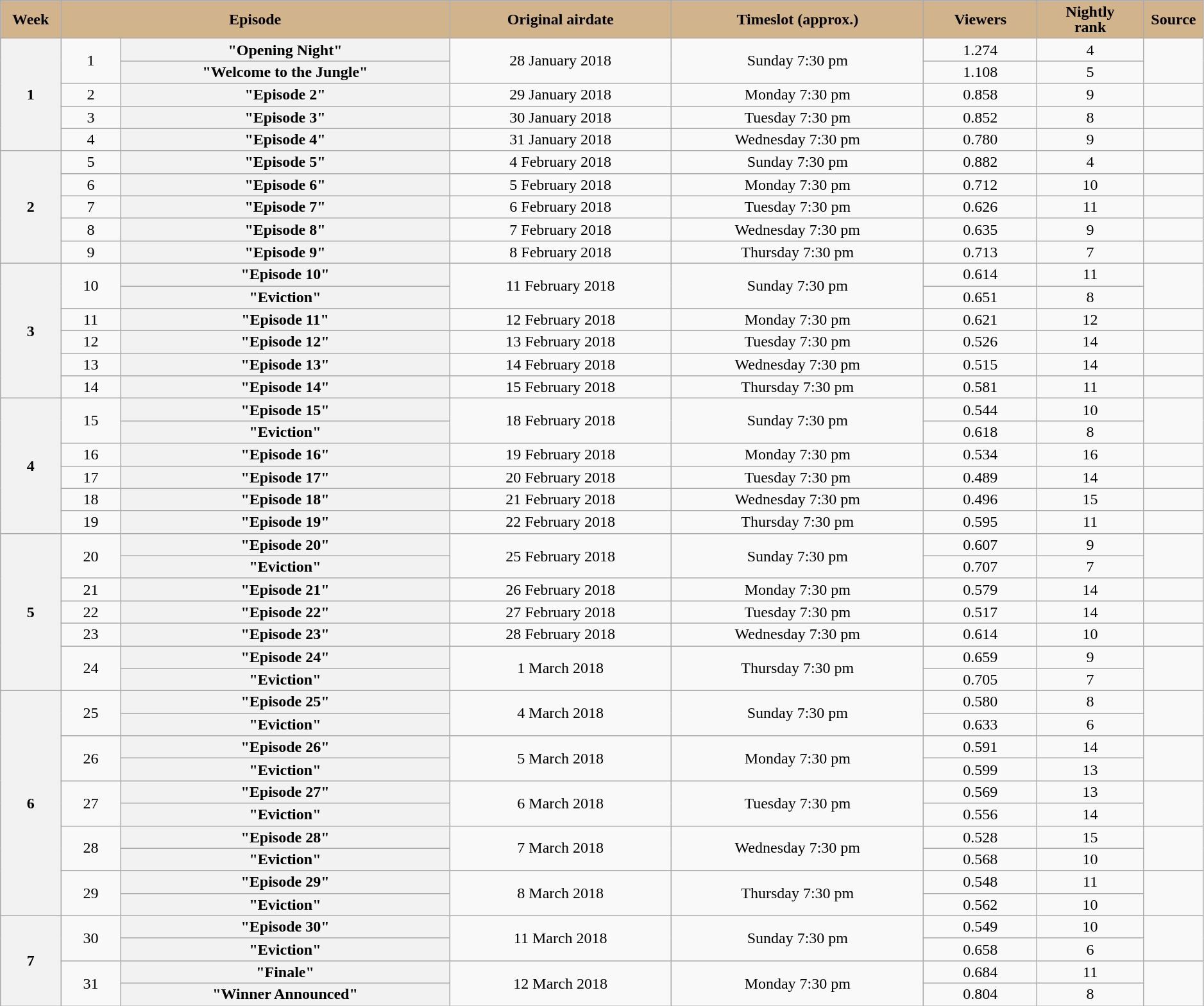<table class="wikitable plainrowheaders" style="text-align:center; line-height:16px; width:99%;">
<tr>
<th scope="col" style="background:tan;">Week</th>
<th scope="col" style="background:tan;" colspan="2">Episode</th>
<th scope="col" style="background:tan;">Original airdate</th>
<th scope="col" style="background:tan;">Timeslot (approx.)</th>
<th scope="col" style="background:tan;">Viewers<br><small></small></th>
<th scope="col" style="background:tan;">Nightly<br>rank</th>
<th scope="col" style="background:tan; width:05%;">Source</th>
</tr>
<tr>
<th style="width:05%;" rowspan="5">1</th>
<td style="width:05%;" rowspan="2">1</td>
<th scope="row" style="text-align:center"><strong>"Opening Night"</strong></th>
<td rowspan="2">28 January 2018</td>
<td rowspan="2">Sunday 7:30 pm</td>
<td>1.274</td>
<td>4</td>
<td rowspan="2"></td>
</tr>
<tr>
<th scope="row" style="text-align:center"><strong>"Welcome to the Jungle"</strong></th>
<td>1.108</td>
<td>5</td>
</tr>
<tr>
<td style="width:05%;">2</td>
<th scope="row" style="text-align:center"><strong>"Episode 2"</strong></th>
<td>29 January 2018</td>
<td>Monday 7:30 pm</td>
<td>0.858</td>
<td>9</td>
<td></td>
</tr>
<tr>
<td style="width:05%;">3</td>
<th scope="row" style="text-align:center"><strong>"Episode 3"</strong></th>
<td>30 January 2018</td>
<td>Tuesday 7:30 pm</td>
<td>0.852</td>
<td>8</td>
<td></td>
</tr>
<tr>
<td style="width:05%;">4</td>
<th scope="row" style="text-align:center"><strong>"Episode 4"</strong></th>
<td>31 January 2018</td>
<td>Wednesday 7:30 pm</td>
<td>0.780</td>
<td>9</td>
<td></td>
</tr>
<tr>
<th style="width:05%;" rowspan="5">2</th>
<td style="width:05%;">5</td>
<th scope="row" style="text-align:center"><strong>"Episode 5"</strong></th>
<td>4 February 2018</td>
<td>Sunday 7:30 pm</td>
<td>0.882</td>
<td>4</td>
<td></td>
</tr>
<tr>
<td style="width:05%;">6</td>
<th scope="row" style="text-align:center"><strong>"Episode 6"</strong></th>
<td>5 February 2018</td>
<td>Monday 7:30 pm</td>
<td>0.712</td>
<td>10</td>
<td></td>
</tr>
<tr>
<td style="width:05%;">7</td>
<th scope="row" style="text-align:center"><strong>"Episode 7"</strong></th>
<td>6 February 2018</td>
<td>Tuesday 7:30 pm</td>
<td>0.626</td>
<td>11</td>
<td></td>
</tr>
<tr>
<td style="width:05%;">8</td>
<th scope="row" style="text-align:center"><strong>"Episode 8"</strong></th>
<td>7 February 2018</td>
<td>Wednesday 7:30 pm</td>
<td>0.635</td>
<td>9</td>
<td></td>
</tr>
<tr>
<td style="width:05%;">9</td>
<th scope="row" style="text-align:center"><strong>"Episode 9"</strong></th>
<td>8 February 2018</td>
<td>Thursday 7:30 pm</td>
<td>0.713</td>
<td>7</td>
<td></td>
</tr>
<tr>
<th style="width:05%;" rowspan="6">3</th>
<td style="width:05%;" rowspan="2">10</td>
<th scope="row" style="text-align:center"><strong>"Episode 10"</strong></th>
<td rowspan="2">11 February 2018</td>
<td rowspan="2">Sunday 7:30 pm</td>
<td>0.614</td>
<td>11</td>
<td rowspan="2"></td>
</tr>
<tr>
<th scope="row" style="text-align:center"><strong>"Eviction"</strong></th>
<td>0.651</td>
<td>8</td>
</tr>
<tr>
<td style="width:05%;">11</td>
<th scope="row" style="text-align:center"><strong>"Episode 11"</strong></th>
<td>12 February 2018</td>
<td>Monday 7:30 pm</td>
<td>0.621</td>
<td>12</td>
<td></td>
</tr>
<tr>
<td style="width:05%;">12</td>
<th scope="row" style="text-align:center"><strong>"Episode 12"</strong></th>
<td>13 February 2018</td>
<td>Tuesday 7:30 pm</td>
<td>0.526</td>
<td>14</td>
<td></td>
</tr>
<tr>
<td style="width:05%;">13</td>
<th scope="row" style="text-align:center"><strong>"Episode 13"</strong></th>
<td>14 February 2018</td>
<td>Wednesday 7:30 pm</td>
<td>0.515</td>
<td>14</td>
<td></td>
</tr>
<tr>
<td style="width:05%;">14</td>
<th scope="row" style="text-align:center"><strong>"Episode 14"</strong></th>
<td>15 February 2018</td>
<td>Thursday 7:30 pm</td>
<td>0.581</td>
<td>11</td>
<td></td>
</tr>
<tr>
<th style="width:05%;" rowspan="6">4</th>
<td style="width:05%;" rowspan="2">15</td>
<th scope="row" style="text-align:center"><strong>"Episode 15"</strong></th>
<td rowspan="2">18 February 2018</td>
<td rowspan="2">Sunday 7:30 pm</td>
<td>0.544</td>
<td>10</td>
<td rowspan="2"></td>
</tr>
<tr>
<th scope="row" style="text-align:center"><strong>"Eviction"</strong></th>
<td>0.618</td>
<td>8</td>
</tr>
<tr>
<td style="width:05%;">16</td>
<th scope="row" style="text-align:center"><strong>"Episode 16"</strong></th>
<td>19 February 2018</td>
<td>Monday 7:30 pm</td>
<td>0.534</td>
<td>16</td>
<td></td>
</tr>
<tr>
<td style="width:05%;">17</td>
<th scope="row" style="text-align:center"><strong>"Episode 17"</strong></th>
<td>20 February 2018</td>
<td>Tuesday 7:30 pm</td>
<td>0.489</td>
<td>14</td>
<td></td>
</tr>
<tr>
<td style="width:05%;">18</td>
<th scope="row" style="text-align:center"><strong>"Episode 18"</strong></th>
<td>21 February 2018</td>
<td>Wednesday 7:30 pm</td>
<td>0.496</td>
<td>15</td>
<td></td>
</tr>
<tr>
<td style="width:05%;">19</td>
<th scope="row" style="text-align:center"><strong>"Episode 19"</strong></th>
<td>22 February 2018</td>
<td>Thursday 7:30 pm</td>
<td>0.595</td>
<td>11</td>
<td></td>
</tr>
<tr>
<th style="width:05%;" rowspan="7">5</th>
<td style="width:05%;" rowspan="2">20</td>
<th scope="row" style="text-align:center"><strong>"Episode 20"</strong></th>
<td rowspan="2">25 February 2018</td>
<td rowspan="2">Sunday 7:30 pm</td>
<td>0.607</td>
<td>9</td>
<td rowspan="2"></td>
</tr>
<tr>
<th scope="row" style="text-align:center"><strong>"Eviction"</strong></th>
<td>0.707</td>
<td>7</td>
</tr>
<tr>
<td style="width:05%;">21</td>
<th scope="row" style="text-align:center"><strong>"Episode 21"</strong></th>
<td>26 February 2018</td>
<td>Monday 7:30 pm</td>
<td>0.579</td>
<td>14</td>
<td></td>
</tr>
<tr>
<td style="width:05%;">22</td>
<th scope="row" style="text-align:center"><strong>"Episode 22"</strong></th>
<td>27 February 2018</td>
<td>Tuesday 7:30 pm</td>
<td>0.517</td>
<td>14</td>
<td></td>
</tr>
<tr>
<td style="width:05%;">23</td>
<th scope="row" style="text-align:center"><strong>"Episode 23"</strong></th>
<td>28 February 2018</td>
<td>Wednesday 7:30 pm</td>
<td>0.614</td>
<td>10</td>
<td></td>
</tr>
<tr>
<td style="width:05%;" rowspan="2">24</td>
<th scope="row" style="text-align:center"><strong>"Episode 24"</strong></th>
<td rowspan="2">1 March 2018</td>
<td rowspan="2">Thursday 7:30 pm</td>
<td>0.659</td>
<td>9</td>
<td rowspan="2"></td>
</tr>
<tr>
<th scope="row" style="text-align:center"><strong>"Eviction"</strong></th>
<td>0.705</td>
<td>7</td>
</tr>
<tr>
<th style="width:05%;" rowspan="10">6</th>
<td style="width:05%;" rowspan="2">25</td>
<th scope="row" style="text-align:center"><strong>"Episode 25"</strong></th>
<td rowspan="2">4 March 2018</td>
<td rowspan="2">Sunday 7:30 pm</td>
<td>0.580</td>
<td>8</td>
<td rowspan="2"></td>
</tr>
<tr>
<th scope="row" style="text-align:center"><strong>"Eviction"</strong></th>
<td>0.633</td>
<td>6</td>
</tr>
<tr>
<td style="width:05%;" rowspan="2">26</td>
<th scope="row" style="text-align:center"><strong>"Episode 26"</strong></th>
<td rowspan="2">5 March 2018</td>
<td rowspan="2">Monday 7:30 pm</td>
<td>0.591</td>
<td>14</td>
<td rowspan="2"></td>
</tr>
<tr>
<th scope="row" style="text-align:center"><strong>"Eviction"</strong></th>
<td>0.599</td>
<td>13</td>
</tr>
<tr>
<td style="width:05%;" rowspan="2">27</td>
<th scope="row" style="text-align:center"><strong>"Episode 27"</strong></th>
<td rowspan="2">6 March 2018</td>
<td rowspan="2">Tuesday 7:30 pm</td>
<td>0.569</td>
<td>13</td>
<td rowspan="2"></td>
</tr>
<tr>
<th scope="row" style="text-align:center"><strong>"Eviction"</strong></th>
<td>0.556</td>
<td>14</td>
</tr>
<tr>
<td style="width:05%;" rowspan="2">28</td>
<th scope="row" style="text-align:center"><strong>"Episode 28"</strong></th>
<td rowspan="2">7 March 2018</td>
<td rowspan="2">Wednesday 7:30 pm</td>
<td>0.528</td>
<td>15</td>
<td rowspan="2"></td>
</tr>
<tr>
<th scope="row" style="text-align:center"><strong>"Eviction"</strong></th>
<td>0.568</td>
<td>10</td>
</tr>
<tr>
<td style="width:05%;" rowspan="2">29</td>
<th scope="row" style="text-align:center"><strong>"Episode 29"</strong></th>
<td rowspan="2">8 March 2018</td>
<td rowspan="2">Thursday 7:30 pm</td>
<td>0.548</td>
<td>11</td>
<td rowspan="2"></td>
</tr>
<tr>
<th scope="row" style="text-align:center"><strong>"Eviction"</strong></th>
<td>0.562</td>
<td>10</td>
</tr>
<tr>
<th style="width:05%;" rowspan="4">7</th>
<td style="width:05%;" rowspan="2">30</td>
<th scope="row" style="text-align:center"><strong>"Episode 30"</strong></th>
<td rowspan="2">11 March 2018</td>
<td rowspan="2">Sunday 7:30 pm</td>
<td>0.549</td>
<td>10</td>
<td rowspan="2"></td>
</tr>
<tr>
<th scope="row" style="text-align:center"><strong>"Eviction"</strong></th>
<td>0.658</td>
<td>6</td>
</tr>
<tr>
<td style="width:05%;" rowspan="2">31</td>
<th scope="row" style="text-align:center"><strong>"Finale"</strong></th>
<td rowspan="2">12 March 2018</td>
<td rowspan="2">Monday 7:30 pm</td>
<td>0.684</td>
<td>11</td>
<td rowspan="2"></td>
</tr>
<tr>
<th scope="row" style="text-align:center"><strong>"Winner Announced"</strong></th>
<td>0.804</td>
<td>8</td>
</tr>
</table>
